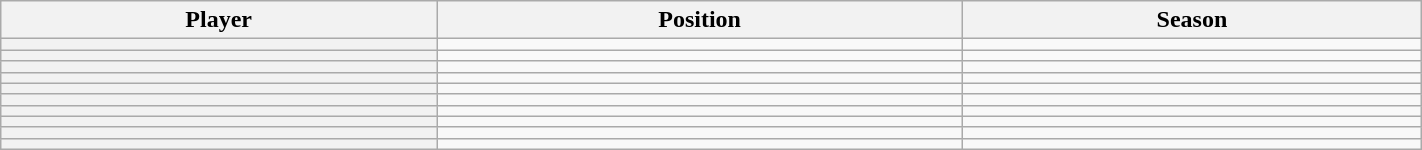<table class="wikitable sortable" width="75%">
<tr>
<th scope="col">Player</th>
<th scope="col">Position</th>
<th scope="col">Season</th>
</tr>
<tr>
<th scope="row"></th>
<td></td>
<td></td>
</tr>
<tr>
<th scope="row"></th>
<td></td>
<td></td>
</tr>
<tr>
<th scope="row"></th>
<td></td>
<td></td>
</tr>
<tr>
<th scope="row"></th>
<td></td>
<td></td>
</tr>
<tr>
<th scope="row"></th>
<td></td>
<td></td>
</tr>
<tr>
<th scope="row"></th>
<td></td>
<td></td>
</tr>
<tr>
<th scope="row"></th>
<td></td>
<td></td>
</tr>
<tr>
<th scope="row"></th>
<td></td>
<td></td>
</tr>
<tr>
<th scope="row"></th>
<td></td>
<td></td>
</tr>
<tr>
<th scope="row"></th>
<td></td>
<td></td>
</tr>
</table>
